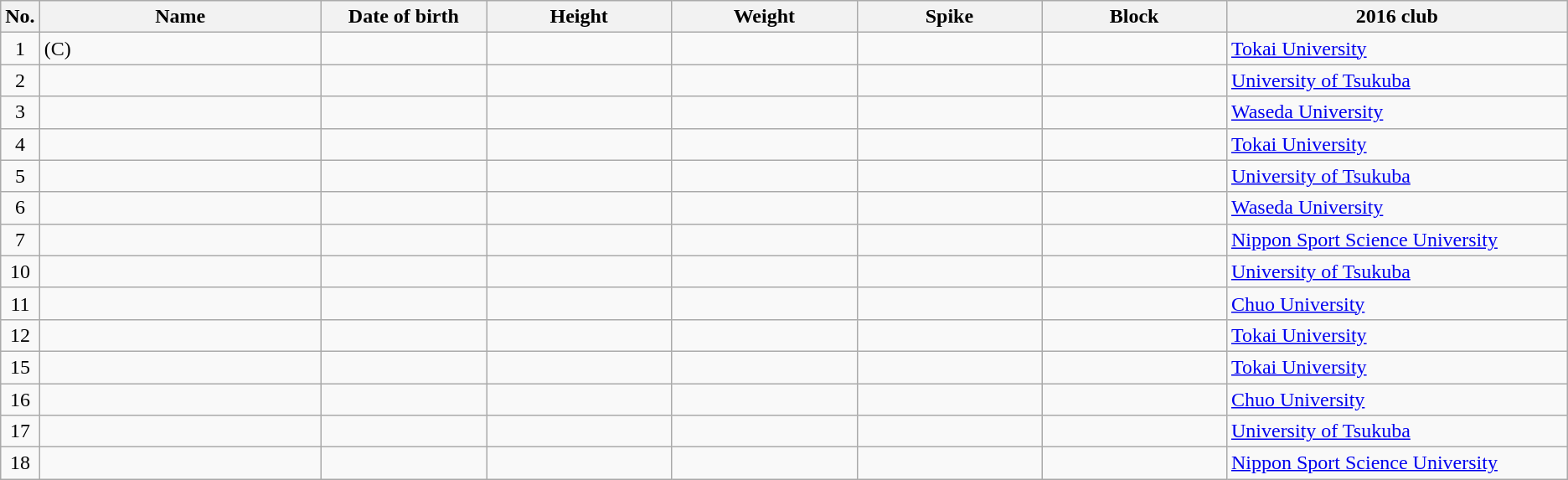<table class="wikitable sortable" style="font-size:100%; text-align:center;">
<tr>
<th>No.</th>
<th style="width:14em">Name</th>
<th style="width:8em">Date of birth</th>
<th style="width:9em">Height</th>
<th style="width:9em">Weight</th>
<th style="width:9em">Spike</th>
<th style="width:9em">Block</th>
<th style="width:17em">2016 club</th>
</tr>
<tr>
<td>1</td>
<td align=left> (C)</td>
<td align=right></td>
<td></td>
<td></td>
<td></td>
<td></td>
<td align="left"> <a href='#'>Tokai University</a></td>
</tr>
<tr>
<td>2</td>
<td align=left></td>
<td align=right></td>
<td></td>
<td></td>
<td></td>
<td></td>
<td align="left"> <a href='#'>University of Tsukuba</a></td>
</tr>
<tr>
<td>3</td>
<td align=left></td>
<td align=right></td>
<td></td>
<td></td>
<td></td>
<td></td>
<td align="left"> <a href='#'>Waseda University</a></td>
</tr>
<tr>
<td>4</td>
<td align=left></td>
<td align=right></td>
<td></td>
<td></td>
<td></td>
<td></td>
<td align="left"> <a href='#'>Tokai University</a></td>
</tr>
<tr>
<td>5</td>
<td align=left></td>
<td align=right></td>
<td></td>
<td></td>
<td></td>
<td></td>
<td align="left"> <a href='#'>University of Tsukuba</a></td>
</tr>
<tr>
<td>6</td>
<td align=left></td>
<td align=right></td>
<td></td>
<td></td>
<td></td>
<td></td>
<td align="left"> <a href='#'>Waseda University</a></td>
</tr>
<tr>
<td>7</td>
<td align=left></td>
<td align=right></td>
<td></td>
<td></td>
<td></td>
<td></td>
<td align="left"> <a href='#'>Nippon Sport Science University</a></td>
</tr>
<tr>
<td>10</td>
<td align=left></td>
<td align=right></td>
<td></td>
<td></td>
<td></td>
<td></td>
<td align="left"> <a href='#'>University of Tsukuba</a></td>
</tr>
<tr>
<td>11</td>
<td align=left></td>
<td align=right></td>
<td></td>
<td></td>
<td></td>
<td></td>
<td align="left"> <a href='#'>Chuo University</a></td>
</tr>
<tr>
<td>12</td>
<td align=left></td>
<td align=right></td>
<td></td>
<td></td>
<td></td>
<td></td>
<td align="left"> <a href='#'>Tokai University</a></td>
</tr>
<tr>
<td>15</td>
<td align=left></td>
<td align=right></td>
<td></td>
<td></td>
<td></td>
<td></td>
<td align="left"> <a href='#'>Tokai University</a></td>
</tr>
<tr>
<td>16</td>
<td align=left></td>
<td align=right></td>
<td></td>
<td></td>
<td></td>
<td></td>
<td align="left"> <a href='#'>Chuo University</a></td>
</tr>
<tr>
<td>17</td>
<td align=left></td>
<td align=right></td>
<td></td>
<td></td>
<td></td>
<td></td>
<td align="left"> <a href='#'>University of Tsukuba</a></td>
</tr>
<tr>
<td>18</td>
<td align=left></td>
<td align=right></td>
<td></td>
<td></td>
<td></td>
<td></td>
<td align="left"> <a href='#'>Nippon Sport Science University</a></td>
</tr>
</table>
